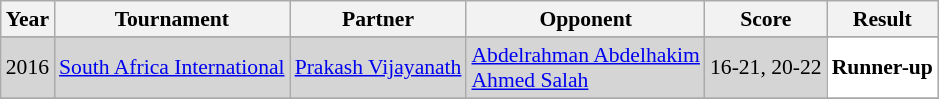<table class="sortable wikitable" style="font-size: 90%;">
<tr>
<th>Year</th>
<th>Tournament</th>
<th>Partner</th>
<th>Opponent</th>
<th>Score</th>
<th>Result</th>
</tr>
<tr>
</tr>
<tr style="background:#D5D5D5">
<td align="center">2016</td>
<td align="left"><a href='#'>South Africa International</a></td>
<td align="left"> <a href='#'>Prakash Vijayanath</a></td>
<td align="left"> <a href='#'>Abdelrahman Abdelhakim</a><br> <a href='#'>Ahmed Salah</a></td>
<td align="left">16-21, 20-22</td>
<td style="text-align:left; background:white"> <strong>Runner-up</strong></td>
</tr>
<tr>
</tr>
</table>
